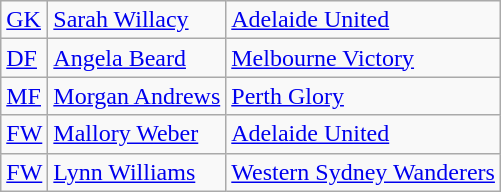<table class="wikitable">
<tr>
<td><a href='#'>GK</a></td>
<td> <a href='#'>Sarah Willacy</a></td>
<td><a href='#'>Adelaide United</a></td>
</tr>
<tr>
<td><a href='#'>DF</a></td>
<td> <a href='#'>Angela Beard</a></td>
<td><a href='#'>Melbourne Victory</a></td>
</tr>
<tr>
<td><a href='#'>MF</a></td>
<td> <a href='#'>Morgan Andrews</a></td>
<td><a href='#'>Perth Glory</a></td>
</tr>
<tr>
<td><a href='#'>FW</a></td>
<td> <a href='#'>Mallory Weber</a></td>
<td><a href='#'>Adelaide United</a></td>
</tr>
<tr>
<td><a href='#'>FW</a></td>
<td> <a href='#'>Lynn Williams</a></td>
<td><a href='#'>Western Sydney Wanderers</a></td>
</tr>
</table>
